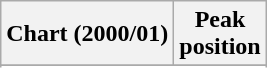<table class="wikitable sortable">
<tr>
<th>Chart (2000/01)</th>
<th>Peak<br>position</th>
</tr>
<tr>
</tr>
<tr>
</tr>
<tr>
</tr>
<tr>
</tr>
</table>
